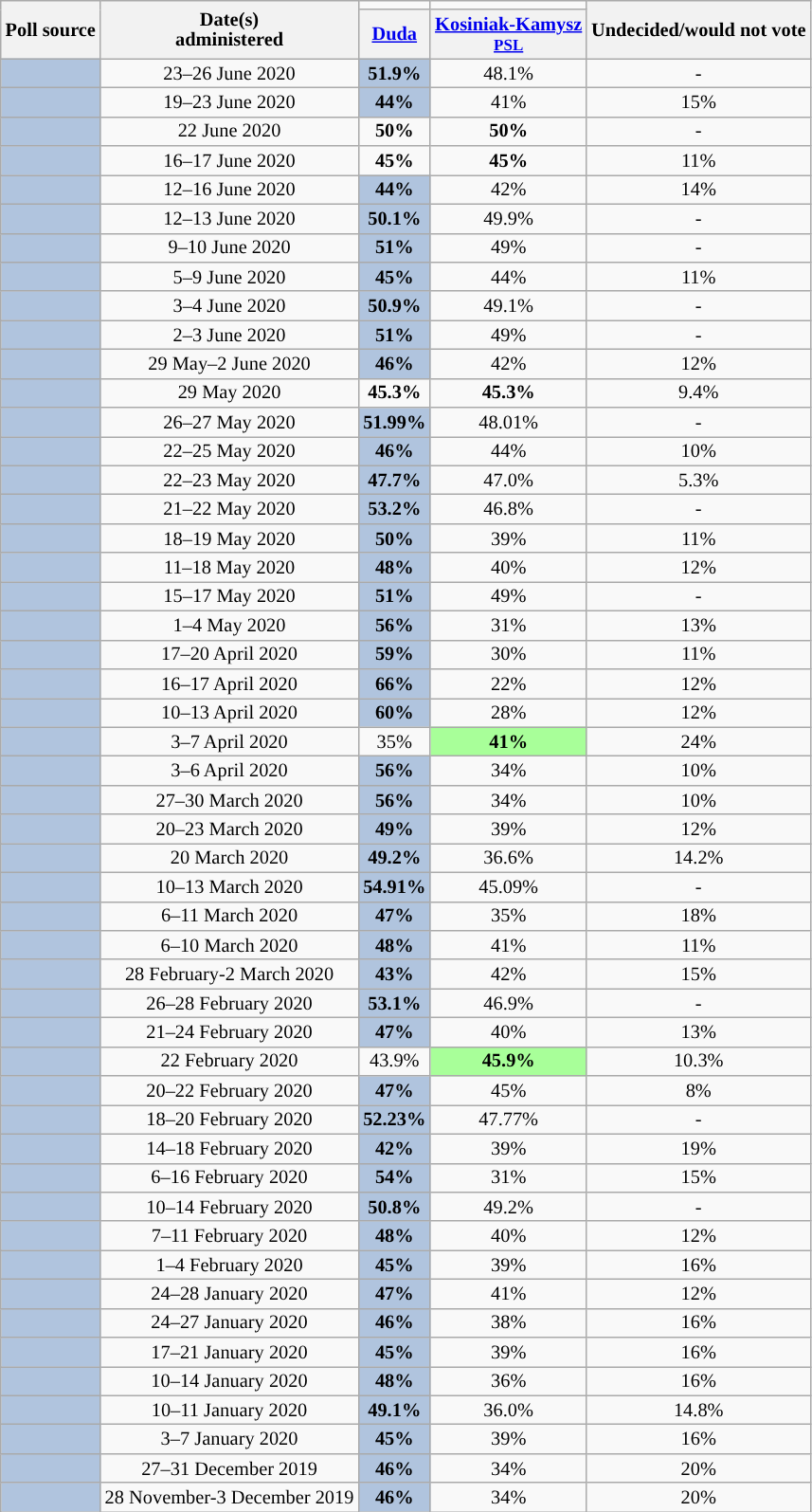<table class="wikitable" style="text-align:center;font-size:85%;line-height:14px;">
<tr>
<th rowspan="2">Poll source</th>
<th rowspan="2">Date(s)<br>administered</th>
<td></td>
<td></td>
<th rowspan="2">Undecided/would not vote</th>
</tr>
<tr>
<th><a href='#'>Duda</a><br></th>
<th><a href='#'>Kosiniak-Kamysz</a><br><small><a href='#'>PSL</a></small></th>
</tr>
<tr>
<td style="background:lightsteelblue;"></td>
<td>23–26 June 2020</td>
<td style="background:lightsteelblue;"><strong>51.9%</strong></td>
<td>48.1%</td>
<td>-</td>
</tr>
<tr>
<td style="background:lightsteelblue;"></td>
<td>19–23 June 2020</td>
<td style="background:lightsteelblue;"><strong>44%</strong></td>
<td>41%</td>
<td>15%</td>
</tr>
<tr>
<td style="background:lightsteelblue;"></td>
<td>22 June 2020</td>
<td><strong>50%</strong></td>
<td><strong>50%</strong></td>
<td>-</td>
</tr>
<tr>
<td style="background:lightsteelblue;"></td>
<td>16–17 June 2020</td>
<td><strong>45%</strong></td>
<td><strong>45%</strong></td>
<td>11%</td>
</tr>
<tr>
<td style="background:lightsteelblue;"></td>
<td>12–16 June 2020</td>
<td style="background:lightsteelblue;"><strong>44%</strong></td>
<td>42%</td>
<td>14%</td>
</tr>
<tr>
<td style="background:lightsteelblue;"></td>
<td>12–13 June 2020</td>
<td style="background:lightsteelblue;"><strong>50.1%</strong></td>
<td>49.9%</td>
<td>-</td>
</tr>
<tr>
<td style="background:lightsteelblue;"></td>
<td>9–10 June 2020</td>
<td style="background:lightsteelblue;"><strong>51%</strong></td>
<td>49%</td>
<td>-</td>
</tr>
<tr>
<td style="background:lightsteelblue;"></td>
<td>5–9 June 2020</td>
<td style="background:lightsteelblue;"><strong>45%</strong></td>
<td>44%</td>
<td>11%</td>
</tr>
<tr>
<td style="background:lightsteelblue;"></td>
<td>3–4 June 2020</td>
<td style="background:lightsteelblue;"><strong>50.9%</strong></td>
<td>49.1%</td>
<td>-</td>
</tr>
<tr>
<td style="background:lightsteelblue;"></td>
<td>2–3 June 2020</td>
<td style="background:lightsteelblue;"><strong>51%</strong></td>
<td>49%</td>
<td>-</td>
</tr>
<tr>
<td style="background:lightsteelblue;"></td>
<td>29 May–2 June 2020</td>
<td style="background:lightsteelblue;"><strong>46%</strong></td>
<td>42%</td>
<td>12%</td>
</tr>
<tr>
<td style="background:lightsteelblue;"></td>
<td>29 May 2020</td>
<td><strong>45.3%</strong></td>
<td><strong>45.3%</strong></td>
<td>9.4%</td>
</tr>
<tr>
<td style="background:lightsteelblue;"></td>
<td>26–27 May 2020</td>
<td style="background:lightsteelblue;"><strong>51.99%</strong></td>
<td>48.01%</td>
<td>-</td>
</tr>
<tr>
<td style="background:lightsteelblue;"></td>
<td>22–25 May 2020</td>
<td style="background:lightsteelblue;"><strong>46%</strong></td>
<td>44%</td>
<td>10%</td>
</tr>
<tr>
<td style="background:lightsteelblue;"></td>
<td>22–23 May 2020</td>
<td style="background:lightsteelblue;"><strong>47.7%</strong></td>
<td>47.0%</td>
<td>5.3%</td>
</tr>
<tr>
<td style="background:lightsteelblue;"></td>
<td>21–22 May 2020</td>
<td style="background:lightsteelblue;"><strong>53.2%</strong></td>
<td>46.8%</td>
<td>-</td>
</tr>
<tr>
<td style="background:lightsteelblue;"></td>
<td>18–19 May 2020</td>
<td style="background:lightsteelblue;"><strong>50%</strong></td>
<td>39%</td>
<td>11%</td>
</tr>
<tr>
<td style="background:lightsteelblue;"></td>
<td>11–18 May 2020</td>
<td style="background:lightsteelblue;"><strong>48%</strong></td>
<td>40%</td>
<td>12%</td>
</tr>
<tr>
<td style="background:lightsteelblue;"></td>
<td>15–17 May 2020</td>
<td style="background:lightsteelblue;"><strong>51%</strong></td>
<td>49%</td>
<td>-</td>
</tr>
<tr>
<td style="background:lightsteelblue;"></td>
<td>1–4 May 2020</td>
<td style="background:lightsteelblue;"><strong>56%</strong></td>
<td>31%</td>
<td>13%</td>
</tr>
<tr>
<td style="background:lightsteelblue;"></td>
<td>17–20 April 2020</td>
<td style="background:lightsteelblue;"><strong>59%</strong></td>
<td>30%</td>
<td>11%</td>
</tr>
<tr>
<td style="background:lightsteelblue;"></td>
<td>16–17 April 2020</td>
<td style="background:lightsteelblue;"><strong>66%</strong></td>
<td>22%</td>
<td>12%</td>
</tr>
<tr>
<td style="background:lightsteelblue;"></td>
<td>10–13 April 2020</td>
<td style="background:lightsteelblue;"><strong>60%</strong></td>
<td>28%</td>
<td>12%</td>
</tr>
<tr>
<td style="background:lightsteelblue;"></td>
<td>3–7 April 2020</td>
<td>35%</td>
<td style="background:#a8ff99;"><strong>41%</strong></td>
<td>24%</td>
</tr>
<tr>
<td style="background:lightsteelblue;"></td>
<td>3–6 April 2020</td>
<td style="background:lightsteelblue;"><strong>56%</strong></td>
<td>34%</td>
<td>10%</td>
</tr>
<tr>
<td style="background:lightsteelblue;"></td>
<td>27–30 March 2020</td>
<td style="background:lightsteelblue;"><strong>56%</strong></td>
<td>34%</td>
<td>10%</td>
</tr>
<tr>
<td style="background:lightsteelblue;"></td>
<td>20–23 March 2020</td>
<td style="background:lightsteelblue;"><strong>49%</strong></td>
<td>39%</td>
<td>12%</td>
</tr>
<tr>
<td style="background:lightsteelblue;"></td>
<td>20 March 2020</td>
<td style="background:lightsteelblue;"><strong>49.2%</strong></td>
<td>36.6%</td>
<td>14.2%</td>
</tr>
<tr>
<td style="background:lightsteelblue;"></td>
<td>10–13 March 2020</td>
<td style="background:lightsteelblue;"><strong>54.91%</strong></td>
<td>45.09%</td>
<td>-</td>
</tr>
<tr>
<td style="background:lightsteelblue;"></td>
<td>6–11 March 2020</td>
<td style="background:lightsteelblue;"><strong>47%</strong></td>
<td>35%</td>
<td>18%</td>
</tr>
<tr>
<td style="background:lightsteelblue;"></td>
<td>6–10 March 2020</td>
<td style="background:lightsteelblue;"><strong>48%</strong></td>
<td>41%</td>
<td>11%</td>
</tr>
<tr>
<td style="background:lightsteelblue;"></td>
<td>28 February-2 March 2020</td>
<td style="background:lightsteelblue;"><strong>43%</strong></td>
<td>42%</td>
<td>15%</td>
</tr>
<tr>
<td style="background:lightsteelblue;"></td>
<td>26–28 February 2020</td>
<td style="background:lightsteelblue;"><strong>53.1%</strong></td>
<td>46.9%</td>
<td>-</td>
</tr>
<tr>
<td style="background:lightsteelblue;"></td>
<td>21–24 February 2020</td>
<td style="background:lightsteelblue;"><strong>47%</strong></td>
<td>40%</td>
<td>13%</td>
</tr>
<tr>
<td style="background:lightsteelblue;"></td>
<td>22 February 2020</td>
<td>43.9%</td>
<td style="background:#a8ff99;"><strong>45.9%</strong></td>
<td>10.3%</td>
</tr>
<tr>
<td style="background:lightsteelblue;"></td>
<td>20–22 February 2020</td>
<td style="background:lightsteelblue;"><strong>47%</strong></td>
<td>45%</td>
<td>8%</td>
</tr>
<tr>
<td style="background:lightsteelblue;"></td>
<td>18–20 February 2020</td>
<td style="background:lightsteelblue;"><strong>52.23%</strong></td>
<td>47.77%</td>
<td>-</td>
</tr>
<tr>
<td style="background:lightsteelblue;"></td>
<td>14–18 February 2020</td>
<td style="background:lightsteelblue;"><strong>42%</strong></td>
<td>39%</td>
<td>19%</td>
</tr>
<tr>
<td style="background:lightsteelblue;"></td>
<td>6–16 February 2020</td>
<td style="background:lightsteelblue;"><strong>54%</strong></td>
<td>31%</td>
<td>15%</td>
</tr>
<tr>
<td style="background:lightsteelblue;"></td>
<td>10–14 February 2020</td>
<td style="background:lightsteelblue;"><strong>50.8%</strong></td>
<td>49.2%</td>
<td>-</td>
</tr>
<tr>
<td style="background:lightsteelblue;"></td>
<td>7–11 February 2020</td>
<td style="background:lightsteelblue;"><strong>48%</strong></td>
<td>40%</td>
<td>12%</td>
</tr>
<tr>
<td style="background:lightsteelblue;"></td>
<td>1–4 February 2020</td>
<td style="background:lightsteelblue;"><strong>45%</strong></td>
<td>39%</td>
<td>16%</td>
</tr>
<tr>
<td style="background:lightsteelblue;"></td>
<td>24–28 January 2020</td>
<td style="background:lightsteelblue;"><strong>47%</strong></td>
<td>41%</td>
<td>12%</td>
</tr>
<tr>
<td style="background:lightsteelblue;"></td>
<td>24–27 January 2020</td>
<td style="background:lightsteelblue;"><strong>46%</strong></td>
<td>38%</td>
<td>16%</td>
</tr>
<tr>
<td style="background:lightsteelblue;"></td>
<td>17–21 January 2020</td>
<td style="background:lightsteelblue;"><strong>45%</strong></td>
<td>39%</td>
<td>16%</td>
</tr>
<tr>
<td style="background:lightsteelblue;"></td>
<td>10–14 January 2020</td>
<td style="background:lightsteelblue;"><strong>48%</strong></td>
<td>36%</td>
<td>16%</td>
</tr>
<tr>
<td style="background:lightsteelblue;"></td>
<td>10–11 January 2020</td>
<td style="background:lightsteelblue;"><strong>49.1%</strong></td>
<td>36.0%</td>
<td>14.8%</td>
</tr>
<tr>
<td style="background:lightsteelblue;"></td>
<td>3–7 January 2020</td>
<td style="background:lightsteelblue;"><strong>45%</strong></td>
<td>39%</td>
<td>16%</td>
</tr>
<tr>
<td style="background:lightsteelblue;"></td>
<td>27–31 December 2019</td>
<td style="background:lightsteelblue;"><strong>46%</strong></td>
<td>34%</td>
<td>20%</td>
</tr>
<tr>
<td style="background:lightsteelblue;"></td>
<td>28 November-3 December 2019</td>
<td style="background:lightsteelblue;"><strong>46%</strong></td>
<td>34%</td>
<td>20%</td>
</tr>
</table>
